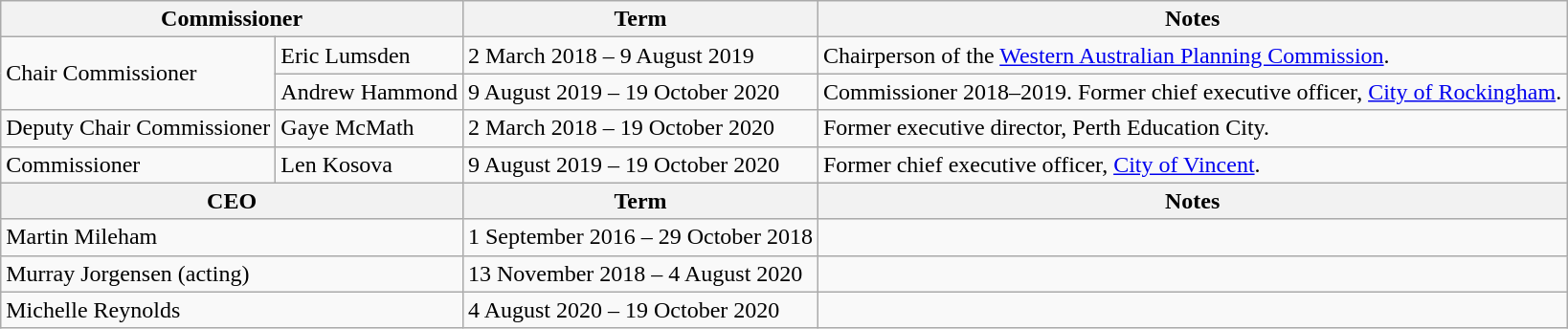<table class="wikitable">
<tr>
<th colspan="2">Commissioner</th>
<th>Term</th>
<th>Notes</th>
</tr>
<tr>
<td rowspan="2">Chair Commissioner</td>
<td>Eric Lumsden</td>
<td>2 March 2018 – 9 August 2019</td>
<td>Chairperson of the <a href='#'>Western Australian Planning Commission</a>.</td>
</tr>
<tr>
<td>Andrew Hammond</td>
<td>9 August 2019 – 19 October 2020</td>
<td>Commissioner 2018–2019. Former chief executive officer, <a href='#'>City of Rockingham</a>.</td>
</tr>
<tr>
<td>Deputy Chair Commissioner</td>
<td>Gaye McMath</td>
<td>2 March 2018 – 19 October 2020</td>
<td>Former executive director, Perth Education City.</td>
</tr>
<tr>
<td>Commissioner</td>
<td>Len Kosova</td>
<td>9 August 2019 – 19 October 2020</td>
<td>Former chief executive officer, <a href='#'>City of Vincent</a>.</td>
</tr>
<tr>
<th colspan="2">CEO</th>
<th>Term</th>
<th>Notes</th>
</tr>
<tr>
<td colspan="2">Martin Mileham</td>
<td>1 September 2016 – 29 October 2018</td>
<td></td>
</tr>
<tr>
<td colspan="2">Murray Jorgensen  (acting)</td>
<td>13 November 2018 – 4 August 2020</td>
<td></td>
</tr>
<tr>
<td colspan="2">Michelle Reynolds</td>
<td>4 August 2020 – 19 October 2020</td>
<td></td>
</tr>
</table>
